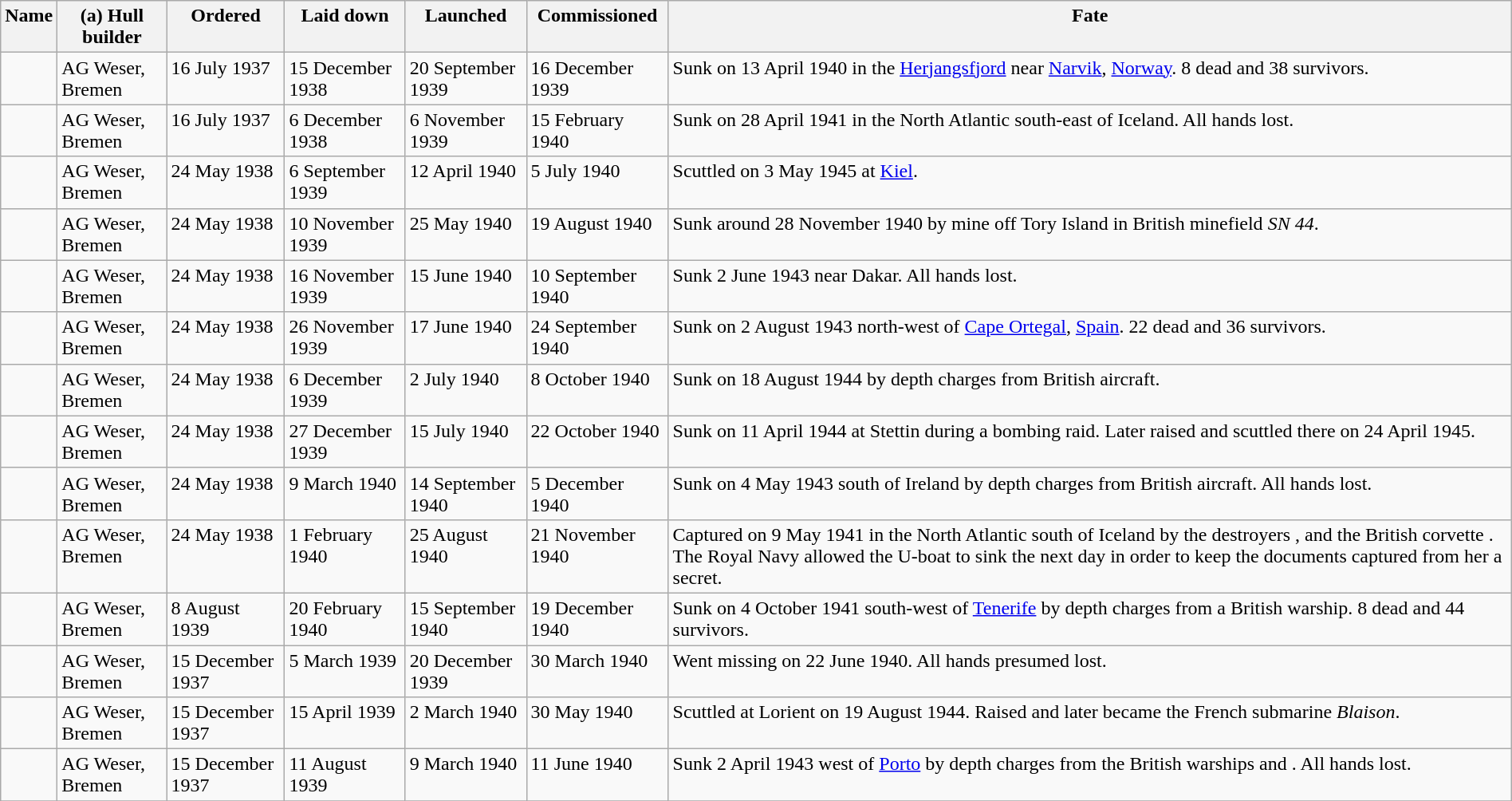<table class="wikitable sortable" style="margin: 1em auto 1em auto;">
<tr valign=top>
<th>Name</th>
<th>(a) Hull builder</th>
<th>Ordered</th>
<th>Laid down</th>
<th>Launched</th>
<th>Commissioned</th>
<th>Fate</th>
</tr>
<tr valign=top>
<td></td>
<td>AG Weser, Bremen</td>
<td>16 July 1937</td>
<td>15 December 1938</td>
<td>20 September 1939</td>
<td>16 December 1939</td>
<td>Sunk on 13 April 1940 in the <a href='#'>Herjangsfjord</a> near <a href='#'>Narvik</a>, <a href='#'>Norway</a>. 8 dead and 38 survivors.</td>
</tr>
<tr valign=top>
<td></td>
<td>AG Weser, Bremen</td>
<td>16 July 1937</td>
<td>6 December 1938</td>
<td>6 November 1939</td>
<td>15 February 1940</td>
<td>Sunk on 28 April 1941 in the North Atlantic south-east of Iceland. All hands lost.</td>
</tr>
<tr valign=top>
<td></td>
<td>AG Weser, Bremen</td>
<td>24 May 1938</td>
<td>6 September 1939</td>
<td>12 April 1940</td>
<td>5 July 1940</td>
<td>Scuttled on 3 May 1945 at <a href='#'>Kiel</a>.</td>
</tr>
<tr valign=top>
<td></td>
<td>AG Weser, Bremen</td>
<td>24 May 1938</td>
<td>10 November 1939</td>
<td>25 May 1940</td>
<td>19 August 1940</td>
<td>Sunk around 28 November 1940 by mine off Tory Island in British minefield <em>SN 44</em>.</td>
</tr>
<tr valign=top>
<td></td>
<td>AG Weser, Bremen</td>
<td>24 May 1938</td>
<td>16 November 1939</td>
<td>15 June 1940</td>
<td>10 September 1940</td>
<td>Sunk 2 June 1943 near Dakar. All hands lost.</td>
</tr>
<tr valign=top>
<td></td>
<td>AG Weser, Bremen</td>
<td>24 May 1938</td>
<td>26 November 1939</td>
<td>17 June 1940</td>
<td>24 September 1940</td>
<td>Sunk on 2 August 1943 north-west of <a href='#'>Cape Ortegal</a>, <a href='#'>Spain</a>. 22 dead and 36 survivors.</td>
</tr>
<tr valign=top>
<td></td>
<td>AG Weser, Bremen</td>
<td>24 May 1938</td>
<td>6 December 1939</td>
<td>2 July 1940</td>
<td>8 October 1940</td>
<td>Sunk on 18 August 1944 by depth charges from British aircraft.</td>
</tr>
<tr valign=top>
<td></td>
<td>AG Weser, Bremen</td>
<td>24 May 1938</td>
<td>27 December 1939</td>
<td>15 July 1940</td>
<td>22 October 1940</td>
<td>Sunk on 11 April 1944 at Stettin during a bombing raid. Later raised and scuttled there on 24 April 1945.</td>
</tr>
<tr valign=top>
<td></td>
<td>AG Weser, Bremen</td>
<td>24 May 1938</td>
<td>9 March 1940</td>
<td>14 September 1940</td>
<td>5 December 1940</td>
<td>Sunk on 4 May 1943 south of Ireland by depth charges from British aircraft. All hands lost.</td>
</tr>
<tr valign=top>
<td></td>
<td>AG Weser, Bremen</td>
<td>24 May 1938</td>
<td>1 February 1940</td>
<td>25 August 1940</td>
<td>21 November 1940</td>
<td>Captured on 9 May 1941 in the North Atlantic south of Iceland by the destroyers ,  and the British corvette . The Royal Navy allowed the U-boat to sink the next day in order to keep the documents captured from her a secret.</td>
</tr>
<tr valign=top>
<td></td>
<td>AG Weser, Bremen</td>
<td>8 August 1939</td>
<td>20 February 1940</td>
<td>15 September 1940</td>
<td>19 December 1940</td>
<td>Sunk on 4 October 1941 south-west of <a href='#'>Tenerife</a> by depth charges from a British warship. 8 dead and 44 survivors.</td>
</tr>
<tr valign=top>
<td></td>
<td>AG Weser, Bremen</td>
<td>15 December 1937</td>
<td>5 March 1939</td>
<td>20 December 1939</td>
<td>30 March 1940</td>
<td>Went missing on 22 June 1940. All hands presumed lost.</td>
</tr>
<tr valign=top>
<td></td>
<td>AG Weser, Bremen</td>
<td>15 December 1937</td>
<td>15 April 1939</td>
<td>2 March 1940</td>
<td>30 May 1940</td>
<td>Scuttled at Lorient on 19 August 1944. Raised and later became the French submarine <em>Blaison</em>.</td>
</tr>
<tr valign=top>
<td></td>
<td>AG Weser, Bremen</td>
<td>15 December 1937</td>
<td>11 August 1939</td>
<td>9 March 1940</td>
<td>11 June 1940</td>
<td>Sunk 2 April 1943 west of <a href='#'>Porto</a> by depth charges from the British warships  and . All hands lost.</td>
</tr>
<tr>
</tr>
</table>
